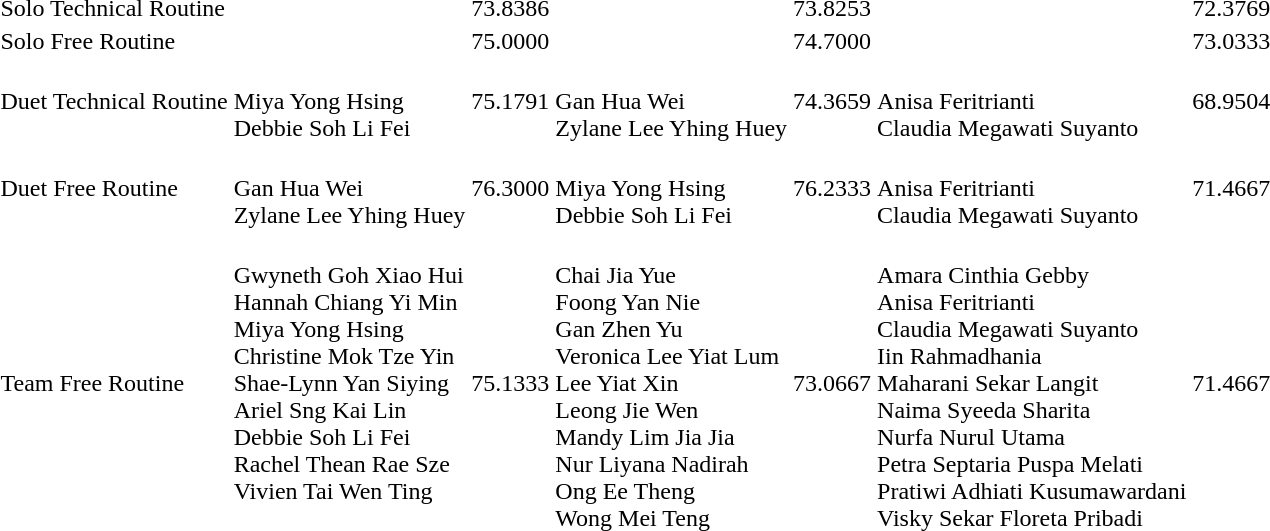<table>
<tr>
<td>Solo Technical Routine<br></td>
<td></td>
<td>73.8386</td>
<td></td>
<td>73.8253</td>
<td></td>
<td>72.3769</td>
</tr>
<tr>
<td>Solo Free Routine<br></td>
<td></td>
<td>75.0000</td>
<td></td>
<td>74.7000</td>
<td></td>
<td>73.0333</td>
</tr>
<tr>
<td>Duet Technical Routine<br></td>
<td><br>Miya Yong Hsing<br>Debbie Soh Li Fei</td>
<td>75.1791</td>
<td><br>Gan Hua Wei<br>Zylane Lee Yhing Huey</td>
<td>74.3659</td>
<td><br>Anisa Feritrianti<br>Claudia Megawati Suyanto</td>
<td>68.9504</td>
</tr>
<tr>
<td>Duet Free Routine<br></td>
<td><br>Gan Hua Wei<br>Zylane Lee Yhing Huey</td>
<td>76.3000</td>
<td><br>Miya Yong Hsing<br>Debbie Soh Li Fei</td>
<td>76.2333</td>
<td><br>Anisa Feritrianti<br>Claudia Megawati Suyanto</td>
<td>71.4667</td>
</tr>
<tr>
<td>Team Free Routine<br></td>
<td valign=top><br>Gwyneth Goh Xiao Hui<br>Hannah Chiang Yi Min<br>Miya Yong Hsing<br>Christine Mok Tze Yin<br>Shae-Lynn Yan Siying<br>Ariel Sng Kai Lin<br>Debbie Soh Li Fei<br>Rachel Thean Rae Sze<br>Vivien Tai Wen Ting</td>
<td>75.1333</td>
<td valign=top><br>Chai Jia Yue<br>Foong Yan Nie<br>Gan Zhen Yu<br>Veronica Lee Yiat Lum<br>Lee Yiat Xin<br>Leong Jie Wen<br>Mandy Lim Jia Jia<br>Nur Liyana Nadirah<br>Ong Ee Theng<br>Wong Mei Teng</td>
<td>73.0667</td>
<td valign=top><br>Amara Cinthia Gebby<br>Anisa Feritrianti<br>Claudia Megawati Suyanto<br>Iin Rahmadhania<br>Maharani Sekar Langit<br>Naima Syeeda Sharita<br>Nurfa Nurul Utama<br>Petra Septaria Puspa Melati<br>Pratiwi Adhiati Kusumawardani<br>Visky Sekar Floreta Pribadi</td>
<td>71.4667</td>
</tr>
</table>
